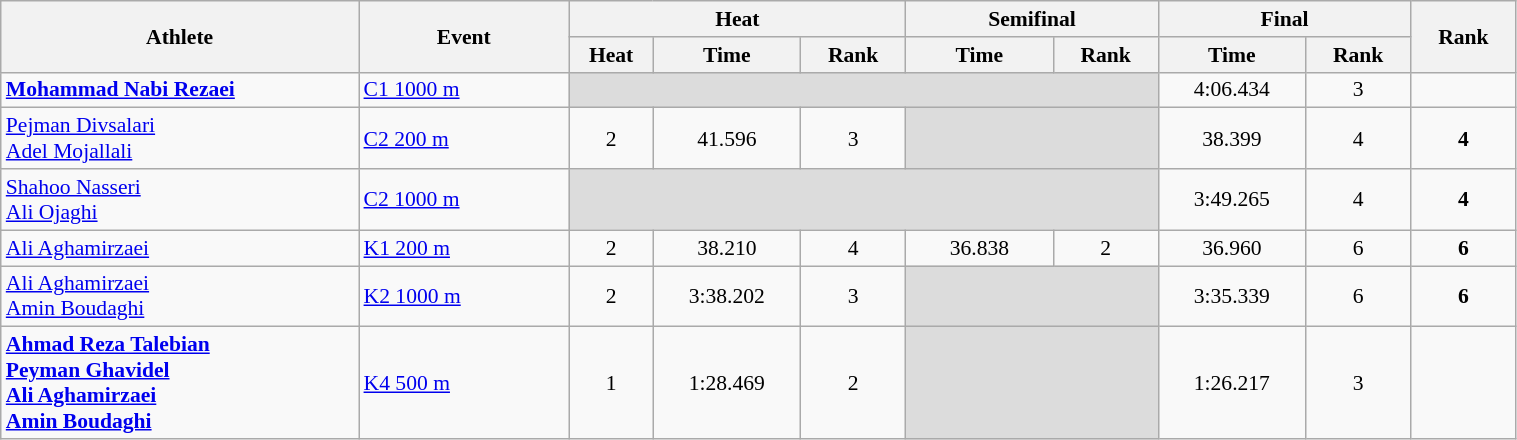<table class="wikitable" width="80%" style="text-align:center; font-size:90%">
<tr>
<th rowspan="2" width="17%">Athlete</th>
<th rowspan="2" width="10%">Event</th>
<th colspan="3">Heat</th>
<th colspan="2">Semifinal</th>
<th colspan="2">Final</th>
<th rowspan="2" width="5%">Rank</th>
</tr>
<tr>
<th width="4%">Heat</th>
<th width="7%">Time</th>
<th width="5%">Rank</th>
<th width="7%">Time</th>
<th width="5%">Rank</th>
<th width="7%">Time</th>
<th width="5%">Rank</th>
</tr>
<tr>
<td align=left><strong><a href='#'>Mohammad Nabi Rezaei</a></strong></td>
<td align=left><a href='#'>C1 1000 m</a></td>
<td colspan=5 bgcolor=#DCDCDC></td>
<td>4:06.434</td>
<td>3</td>
<td></td>
</tr>
<tr>
<td align=left><a href='#'>Pejman Divsalari</a><br><a href='#'>Adel Mojallali</a></td>
<td align=left><a href='#'>C2 200 m</a></td>
<td>2</td>
<td>41.596</td>
<td>3 <strong></strong></td>
<td colspan=2 bgcolor=#DCDCDC></td>
<td>38.399</td>
<td>4</td>
<td><strong>4</strong></td>
</tr>
<tr>
<td align=left><a href='#'>Shahoo Nasseri</a><br><a href='#'>Ali Ojaghi</a></td>
<td align=left><a href='#'>C2 1000 m</a></td>
<td colspan=5 bgcolor=#DCDCDC></td>
<td>3:49.265</td>
<td>4</td>
<td><strong>4</strong></td>
</tr>
<tr>
<td align=left><a href='#'>Ali Aghamirzaei</a></td>
<td align=left><a href='#'>K1 200 m</a></td>
<td>2</td>
<td>38.210</td>
<td>4 <strong></strong></td>
<td>36.838</td>
<td>2 <strong></strong></td>
<td>36.960</td>
<td>6</td>
<td><strong>6</strong></td>
</tr>
<tr>
<td align=left><a href='#'>Ali Aghamirzaei</a><br><a href='#'>Amin Boudaghi</a></td>
<td align=left><a href='#'>K2 1000 m</a></td>
<td>2</td>
<td>3:38.202</td>
<td>3 <strong></strong></td>
<td colspan=2 bgcolor=#DCDCDC></td>
<td>3:35.339</td>
<td>6</td>
<td><strong>6</strong></td>
</tr>
<tr>
<td align=left><strong><a href='#'>Ahmad Reza Talebian</a><br><a href='#'>Peyman Ghavidel</a><br><a href='#'>Ali Aghamirzaei</a><br><a href='#'>Amin Boudaghi</a></strong></td>
<td align=left><a href='#'>K4 500 m</a></td>
<td>1</td>
<td>1:28.469</td>
<td>2 <strong></strong></td>
<td colspan=2 bgcolor=#DCDCDC></td>
<td>1:26.217</td>
<td>3</td>
<td></td>
</tr>
</table>
